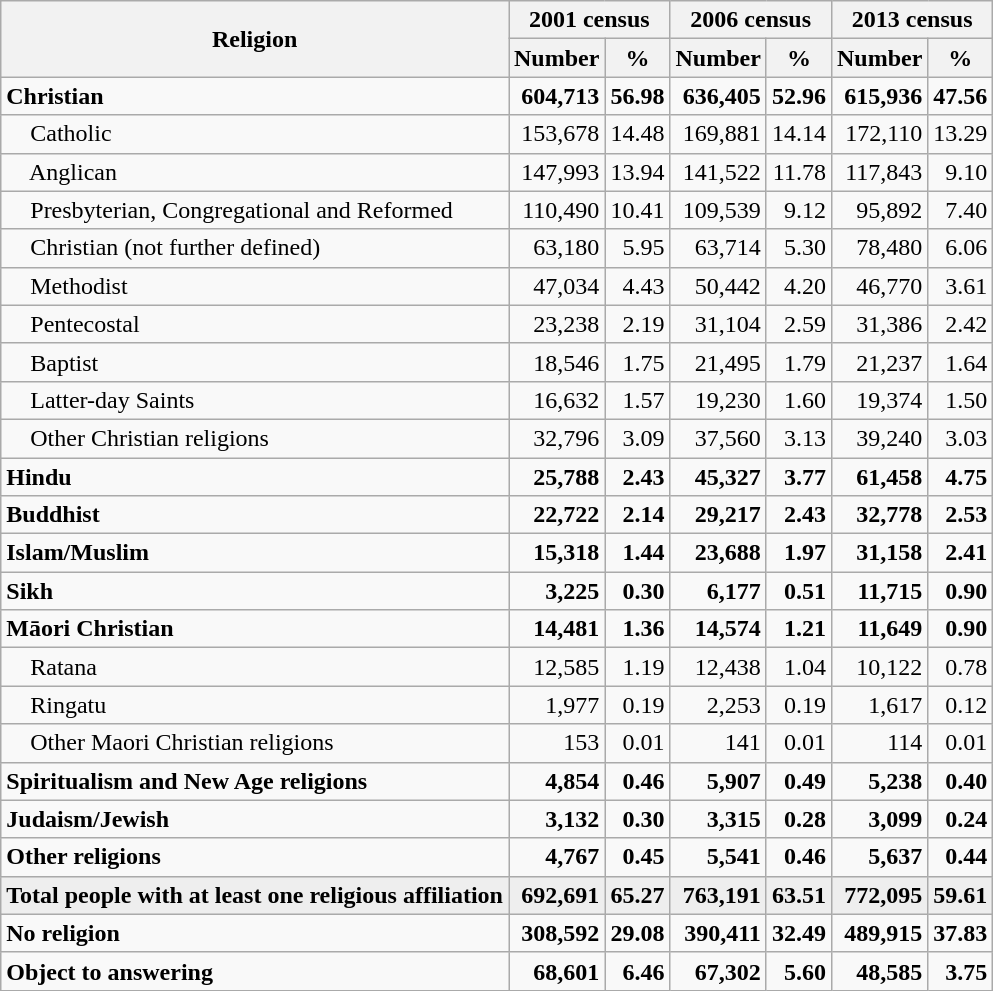<table class="wikitable" style="text-align:right;">
<tr>
<th rowspan=2>Religion</th>
<th colspan=2>2001 census</th>
<th colspan=2>2006 census</th>
<th colspan=2>2013 census</th>
</tr>
<tr>
<th>Number</th>
<th>%</th>
<th>Number</th>
<th>%</th>
<th>Number</th>
<th>%</th>
</tr>
<tr>
<td style="text-align:left;"><strong>Christian</strong></td>
<td><strong>604,713</strong></td>
<td><strong>56.98</strong></td>
<td><strong>636,405</strong></td>
<td><strong>52.96</strong></td>
<td><strong>615,936</strong></td>
<td><strong>47.56</strong></td>
</tr>
<tr>
<td style="text-align:left;">    Catholic</td>
<td>153,678</td>
<td>14.48</td>
<td>169,881</td>
<td>14.14</td>
<td>172,110</td>
<td>13.29</td>
</tr>
<tr>
<td style="text-align:left;">    Anglican</td>
<td>147,993</td>
<td>13.94</td>
<td>141,522</td>
<td>11.78</td>
<td>117,843</td>
<td>9.10</td>
</tr>
<tr>
<td style="text-align:left;">    Presbyterian, Congregational and Reformed</td>
<td>110,490</td>
<td>10.41</td>
<td>109,539</td>
<td>9.12</td>
<td>95,892</td>
<td>7.40</td>
</tr>
<tr>
<td style="text-align:left;">    Christian (not further defined)</td>
<td>63,180</td>
<td>5.95</td>
<td>63,714</td>
<td>5.30</td>
<td>78,480</td>
<td>6.06</td>
</tr>
<tr>
<td style="text-align:left;">    Methodist</td>
<td>47,034</td>
<td>4.43</td>
<td>50,442</td>
<td>4.20</td>
<td>46,770</td>
<td>3.61</td>
</tr>
<tr>
<td style="text-align:left;">    Pentecostal</td>
<td>23,238</td>
<td>2.19</td>
<td>31,104</td>
<td>2.59</td>
<td>31,386</td>
<td>2.42</td>
</tr>
<tr>
<td style="text-align:left;">    Baptist</td>
<td>18,546</td>
<td>1.75</td>
<td>21,495</td>
<td>1.79</td>
<td>21,237</td>
<td>1.64</td>
</tr>
<tr>
<td style="text-align:left;">    Latter-day Saints</td>
<td>16,632</td>
<td>1.57</td>
<td>19,230</td>
<td>1.60</td>
<td>19,374</td>
<td>1.50</td>
</tr>
<tr>
<td style="text-align:left;">    Other Christian religions</td>
<td>32,796</td>
<td>3.09</td>
<td>37,560</td>
<td>3.13</td>
<td>39,240</td>
<td>3.03</td>
</tr>
<tr>
<td style="text-align:left;"><strong>Hindu</strong></td>
<td><strong>25,788</strong></td>
<td><strong>2.43</strong></td>
<td><strong>45,327</strong></td>
<td><strong>3.77</strong></td>
<td><strong>61,458</strong></td>
<td><strong>4.75</strong></td>
</tr>
<tr>
<td style="text-align:left;"><strong>Buddhist</strong></td>
<td><strong>22,722</strong></td>
<td><strong>2.14</strong></td>
<td><strong>29,217</strong></td>
<td><strong>2.43</strong></td>
<td><strong>32,778</strong></td>
<td><strong>2.53</strong></td>
</tr>
<tr>
<td style="text-align:left;"><strong>Islam/Muslim</strong></td>
<td><strong>15,318</strong></td>
<td><strong>1.44</strong></td>
<td><strong>23,688</strong></td>
<td><strong>1.97</strong></td>
<td><strong>31,158</strong></td>
<td><strong>2.41</strong></td>
</tr>
<tr>
<td style="text-align:left;"><strong>Sikh</strong></td>
<td><strong>3,225</strong></td>
<td><strong>0.30</strong></td>
<td><strong>6,177</strong></td>
<td><strong>0.51</strong></td>
<td><strong>11,715</strong></td>
<td><strong>0.90</strong></td>
</tr>
<tr>
<td style="text-align:left;"><strong>Māori Christian</strong></td>
<td><strong>14,481</strong></td>
<td><strong>1.36</strong></td>
<td><strong>14,574</strong></td>
<td><strong>1.21</strong></td>
<td><strong>11,649</strong></td>
<td><strong>0.90</strong></td>
</tr>
<tr>
<td style="text-align:left;">    Ratana</td>
<td>12,585</td>
<td>1.19</td>
<td>12,438</td>
<td>1.04</td>
<td>10,122</td>
<td>0.78</td>
</tr>
<tr>
<td style="text-align:left;">    Ringatu</td>
<td>1,977</td>
<td>0.19</td>
<td>2,253</td>
<td>0.19</td>
<td>1,617</td>
<td>0.12</td>
</tr>
<tr>
<td style="text-align:left;">    Other Maori Christian religions</td>
<td>153</td>
<td>0.01</td>
<td>141</td>
<td>0.01</td>
<td>114</td>
<td>0.01</td>
</tr>
<tr>
<td style="text-align:left;"><strong>Spiritualism and New Age religions</strong></td>
<td><strong>4,854</strong></td>
<td><strong>0.46</strong></td>
<td><strong>5,907</strong></td>
<td><strong>0.49</strong></td>
<td><strong>5,238</strong></td>
<td><strong>0.40</strong></td>
</tr>
<tr>
<td style="text-align:left;"><strong>Judaism/Jewish</strong></td>
<td><strong>3,132</strong></td>
<td><strong>0.30</strong></td>
<td><strong>3,315</strong></td>
<td><strong>0.28</strong></td>
<td><strong>3,099</strong></td>
<td><strong>0.24</strong></td>
</tr>
<tr>
<td style="text-align:left;"><strong>Other religions</strong></td>
<td><strong>4,767</strong></td>
<td><strong>0.45</strong></td>
<td><strong>5,541</strong></td>
<td><strong>0.46</strong></td>
<td><strong>5,637</strong></td>
<td><strong>0.44</strong></td>
</tr>
<tr style="background:#EEEEEE;">
<td style="text-align:left;"><strong>Total people with at least one religious affiliation</strong></td>
<td><strong>692,691</strong></td>
<td><strong>65.27</strong></td>
<td><strong>763,191</strong></td>
<td><strong>63.51</strong></td>
<td><strong>772,095</strong></td>
<td><strong>59.61</strong></td>
</tr>
<tr>
<td style="text-align:left;"><strong>No religion</strong></td>
<td><strong>308,592</strong></td>
<td><strong>29.08</strong></td>
<td><strong>390,411</strong></td>
<td><strong>32.49</strong></td>
<td><strong>489,915</strong></td>
<td><strong>37.83</strong></td>
</tr>
<tr>
<td style="text-align:left;"><strong>Object to answering</strong></td>
<td><strong>68,601</strong></td>
<td><strong>6.46</strong></td>
<td><strong>67,302</strong></td>
<td><strong>5.60</strong></td>
<td><strong>48,585</strong></td>
<td><strong>3.75</strong></td>
</tr>
</table>
